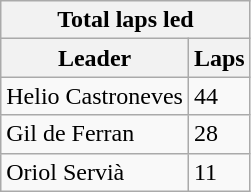<table class="wikitable">
<tr>
<th colspan=2>Total laps led</th>
</tr>
<tr>
<th>Leader</th>
<th>Laps</th>
</tr>
<tr>
<td>Helio Castroneves</td>
<td>44</td>
</tr>
<tr>
<td>Gil de Ferran</td>
<td>28</td>
</tr>
<tr>
<td>Oriol Servià</td>
<td>11</td>
</tr>
</table>
